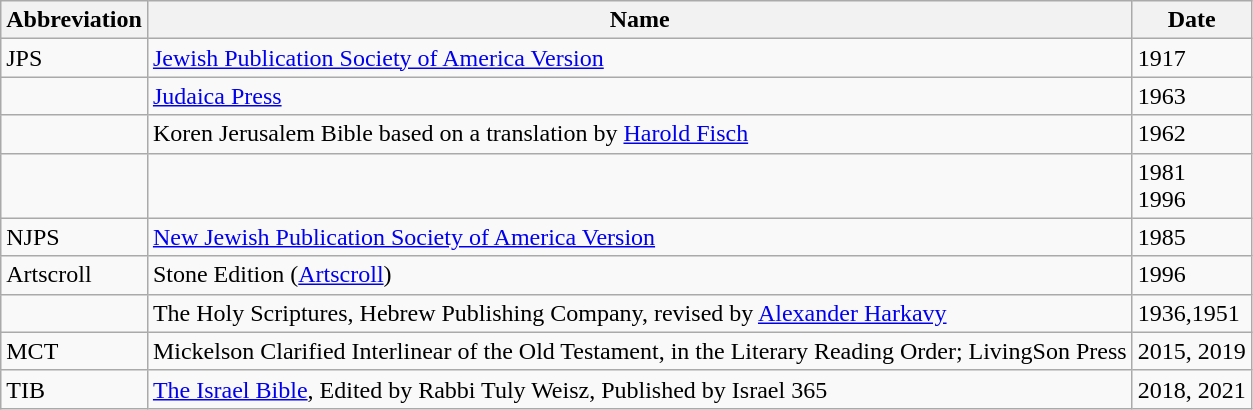<table class="sortable wikitable">
<tr>
<th>Abbreviation</th>
<th>Name</th>
<th>Date</th>
</tr>
<tr>
<td>JPS</td>
<td><a href='#'>Jewish Publication Society of America Version</a></td>
<td>1917</td>
</tr>
<tr>
<td></td>
<td><a href='#'>Judaica Press</a></td>
<td>1963</td>
</tr>
<tr>
<td></td>
<td>Koren Jerusalem Bible based on a translation by <a href='#'>Harold Fisch</a></td>
<td>1962</td>
</tr>
<tr>
<td></td>
<td><br></td>
<td>1981<br>1996</td>
</tr>
<tr>
<td>NJPS</td>
<td><a href='#'>New Jewish Publication Society of America Version</a></td>
<td>1985</td>
</tr>
<tr>
<td>Artscroll</td>
<td>Stone Edition (<a href='#'>Artscroll</a>)</td>
<td>1996</td>
</tr>
<tr>
<td></td>
<td>The Holy Scriptures, Hebrew Publishing Company, revised by <a href='#'>Alexander Harkavy</a></td>
<td>1936,1951</td>
</tr>
<tr>
<td>MCT</td>
<td>Mickelson Clarified Interlinear of the Old Testament, in the Literary Reading Order; LivingSon Press</td>
<td>2015, 2019</td>
</tr>
<tr>
<td>TIB</td>
<td><a href='#'>The Israel Bible</a>, Edited by Rabbi Tuly Weisz, Published by Israel 365</td>
<td>2018, 2021</td>
</tr>
</table>
